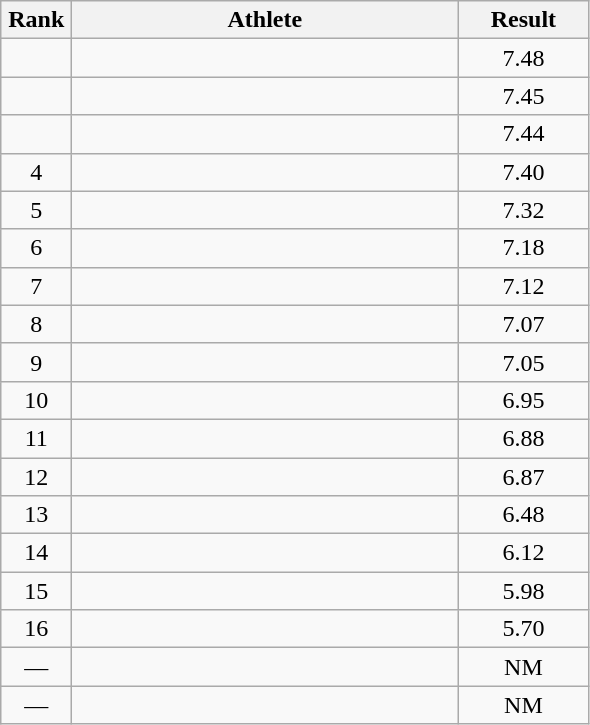<table class=wikitable style="text-align:center">
<tr>
<th width=40>Rank</th>
<th width=250>Athlete</th>
<th width=80>Result</th>
</tr>
<tr>
<td></td>
<td align=left></td>
<td>7.48</td>
</tr>
<tr>
<td></td>
<td align=left></td>
<td>7.45</td>
</tr>
<tr>
<td></td>
<td align=left></td>
<td>7.44</td>
</tr>
<tr>
<td>4</td>
<td align=left></td>
<td>7.40</td>
</tr>
<tr>
<td>5</td>
<td align=left></td>
<td>7.32</td>
</tr>
<tr>
<td>6</td>
<td align=left></td>
<td>7.18</td>
</tr>
<tr>
<td>7</td>
<td align=left></td>
<td>7.12</td>
</tr>
<tr>
<td>8</td>
<td align=left></td>
<td>7.07</td>
</tr>
<tr>
<td>9</td>
<td align=left></td>
<td>7.05</td>
</tr>
<tr>
<td>10</td>
<td align=left></td>
<td>6.95</td>
</tr>
<tr>
<td>11</td>
<td align=left></td>
<td>6.88</td>
</tr>
<tr>
<td>12</td>
<td align=left></td>
<td>6.87</td>
</tr>
<tr>
<td>13</td>
<td align=left></td>
<td>6.48</td>
</tr>
<tr>
<td>14</td>
<td align=left></td>
<td>6.12</td>
</tr>
<tr>
<td>15</td>
<td align=left></td>
<td>5.98</td>
</tr>
<tr>
<td>16</td>
<td align=left></td>
<td>5.70</td>
</tr>
<tr>
<td>—</td>
<td align=left></td>
<td>NM</td>
</tr>
<tr>
<td>—</td>
<td align=left></td>
<td>NM</td>
</tr>
</table>
